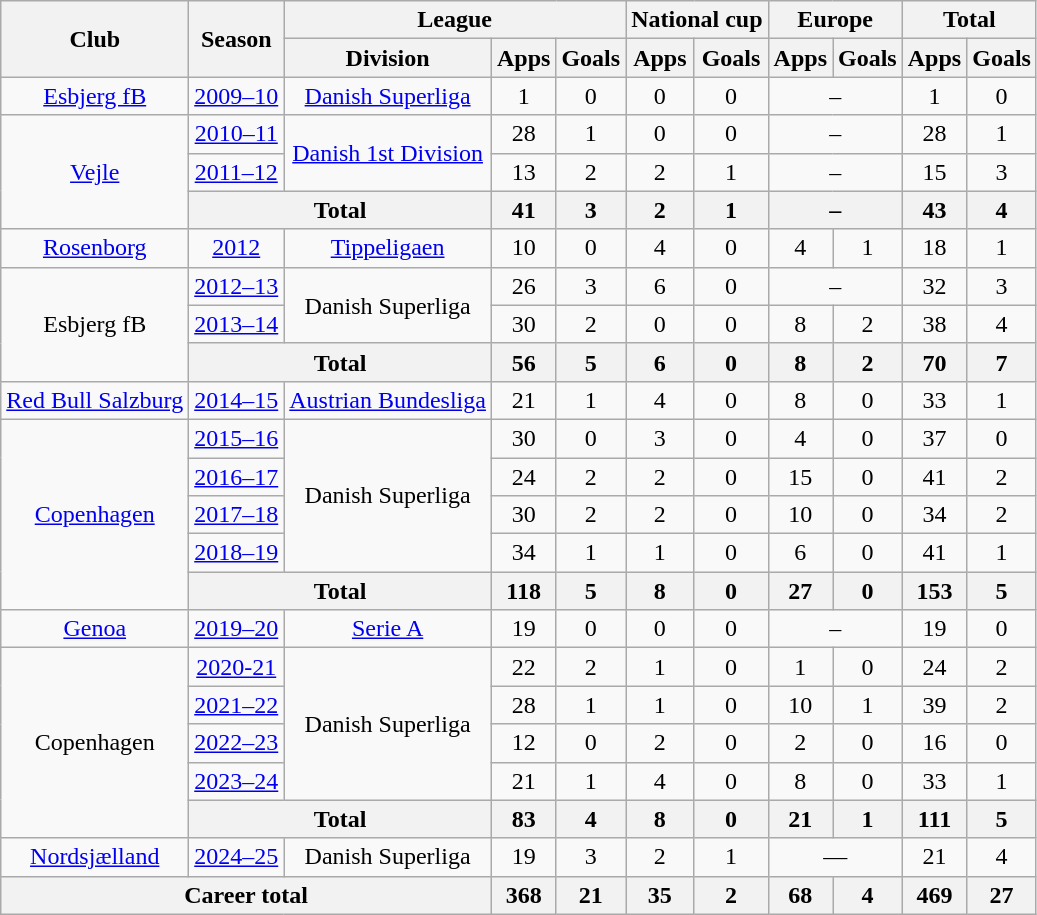<table class="wikitable" style="text-align:center">
<tr>
<th rowspan="2">Club</th>
<th rowspan="2">Season</th>
<th colspan="3">League</th>
<th colspan="2">National cup</th>
<th colspan="2">Europe</th>
<th colspan="2">Total</th>
</tr>
<tr>
<th>Division</th>
<th>Apps</th>
<th>Goals</th>
<th>Apps</th>
<th>Goals</th>
<th>Apps</th>
<th>Goals</th>
<th>Apps</th>
<th>Goals</th>
</tr>
<tr>
<td><a href='#'>Esbjerg fB</a></td>
<td><a href='#'>2009–10</a></td>
<td><a href='#'>Danish Superliga</a></td>
<td>1</td>
<td>0</td>
<td>0</td>
<td>0</td>
<td colspan="2">–</td>
<td>1</td>
<td>0</td>
</tr>
<tr>
<td rowspan="3"><a href='#'>Vejle</a></td>
<td><a href='#'>2010–11</a></td>
<td rowspan="2"><a href='#'>Danish 1st Division</a></td>
<td>28</td>
<td>1</td>
<td>0</td>
<td>0</td>
<td colspan="2">–</td>
<td>28</td>
<td>1</td>
</tr>
<tr>
<td><a href='#'>2011–12</a></td>
<td>13</td>
<td>2</td>
<td>2</td>
<td>1</td>
<td colspan="2">–</td>
<td>15</td>
<td>3</td>
</tr>
<tr>
<th colspan="2">Total</th>
<th>41</th>
<th>3</th>
<th>2</th>
<th>1</th>
<th colspan="2">–</th>
<th>43</th>
<th>4</th>
</tr>
<tr>
<td><a href='#'>Rosenborg</a></td>
<td><a href='#'>2012</a></td>
<td><a href='#'>Tippeligaen</a></td>
<td>10</td>
<td>0</td>
<td>4</td>
<td>0</td>
<td>4</td>
<td>1</td>
<td>18</td>
<td>1</td>
</tr>
<tr>
<td rowspan="3">Esbjerg fB</td>
<td><a href='#'>2012–13</a></td>
<td rowspan="2">Danish Superliga</td>
<td>26</td>
<td>3</td>
<td>6</td>
<td>0</td>
<td colspan="2">–</td>
<td>32</td>
<td>3</td>
</tr>
<tr>
<td><a href='#'>2013–14</a></td>
<td>30</td>
<td>2</td>
<td>0</td>
<td>0</td>
<td>8</td>
<td>2</td>
<td>38</td>
<td>4</td>
</tr>
<tr>
<th colspan="2">Total</th>
<th>56</th>
<th>5</th>
<th>6</th>
<th>0</th>
<th>8</th>
<th>2</th>
<th>70</th>
<th>7</th>
</tr>
<tr>
<td><a href='#'>Red Bull Salzburg</a></td>
<td><a href='#'>2014–15</a></td>
<td><a href='#'>Austrian Bundesliga</a></td>
<td>21</td>
<td>1</td>
<td>4</td>
<td>0</td>
<td>8</td>
<td>0</td>
<td>33</td>
<td>1</td>
</tr>
<tr>
<td rowspan="5"><a href='#'>Copenhagen</a></td>
<td><a href='#'>2015–16</a></td>
<td rowspan="4">Danish Superliga</td>
<td>30</td>
<td>0</td>
<td>3</td>
<td>0</td>
<td>4</td>
<td>0</td>
<td>37</td>
<td>0</td>
</tr>
<tr>
<td><a href='#'>2016–17</a></td>
<td>24</td>
<td>2</td>
<td>2</td>
<td>0</td>
<td>15</td>
<td>0</td>
<td>41</td>
<td>2</td>
</tr>
<tr>
<td><a href='#'>2017–18</a></td>
<td>30</td>
<td>2</td>
<td>2</td>
<td>0</td>
<td>10</td>
<td>0</td>
<td>34</td>
<td>2</td>
</tr>
<tr>
<td><a href='#'>2018–19</a></td>
<td>34</td>
<td>1</td>
<td>1</td>
<td>0</td>
<td>6</td>
<td>0</td>
<td>41</td>
<td>1</td>
</tr>
<tr>
<th colspan="2">Total</th>
<th>118</th>
<th>5</th>
<th>8</th>
<th>0</th>
<th>27</th>
<th>0</th>
<th>153</th>
<th>5</th>
</tr>
<tr>
<td><a href='#'>Genoa</a></td>
<td><a href='#'>2019–20</a></td>
<td><a href='#'>Serie A</a></td>
<td>19</td>
<td>0</td>
<td>0</td>
<td>0</td>
<td colspan="2">–</td>
<td>19</td>
<td>0</td>
</tr>
<tr>
<td rowspan="5">Copenhagen</td>
<td><a href='#'>2020-21</a></td>
<td rowspan="4">Danish Superliga</td>
<td>22</td>
<td>2</td>
<td>1</td>
<td>0</td>
<td>1</td>
<td>0</td>
<td>24</td>
<td>2</td>
</tr>
<tr>
<td><a href='#'>2021–22</a></td>
<td>28</td>
<td>1</td>
<td>1</td>
<td>0</td>
<td>10</td>
<td>1</td>
<td>39</td>
<td>2</td>
</tr>
<tr>
<td><a href='#'>2022–23</a></td>
<td>12</td>
<td>0</td>
<td>2</td>
<td>0</td>
<td>2</td>
<td>0</td>
<td>16</td>
<td>0</td>
</tr>
<tr>
<td><a href='#'>2023–24</a></td>
<td>21</td>
<td>1</td>
<td>4</td>
<td>0</td>
<td>8</td>
<td>0</td>
<td>33</td>
<td>1</td>
</tr>
<tr>
<th colspan="2">Total</th>
<th>83</th>
<th>4</th>
<th>8</th>
<th>0</th>
<th>21</th>
<th>1</th>
<th>111</th>
<th>5</th>
</tr>
<tr>
<td><a href='#'>Nordsjælland</a></td>
<td><a href='#'>2024–25</a></td>
<td>Danish Superliga</td>
<td>19</td>
<td>3</td>
<td>2</td>
<td>1</td>
<td colspan="2">—</td>
<td>21</td>
<td>4</td>
</tr>
<tr>
<th colspan="3">Career total</th>
<th>368</th>
<th>21</th>
<th>35</th>
<th>2</th>
<th>68</th>
<th>4</th>
<th>469</th>
<th>27</th>
</tr>
</table>
